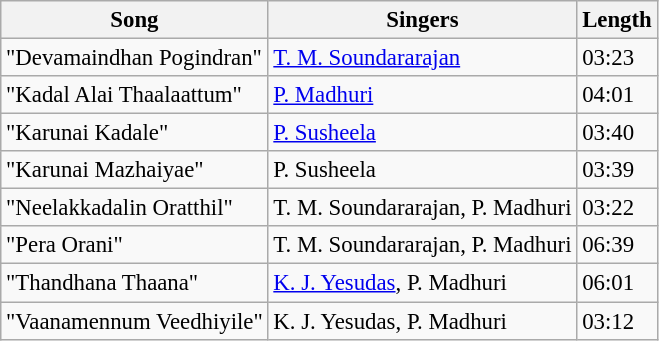<table class="wikitable" style="font-size:95%;">
<tr>
<th>Song</th>
<th>Singers</th>
<th>Length</th>
</tr>
<tr>
<td>"Devamaindhan Pogindran"</td>
<td><a href='#'>T. M. Soundararajan</a></td>
<td>03:23</td>
</tr>
<tr>
<td>"Kadal Alai Thaalaattum"</td>
<td><a href='#'>P. Madhuri</a></td>
<td>04:01</td>
</tr>
<tr>
<td>"Karunai Kadale"</td>
<td><a href='#'>P. Susheela</a></td>
<td>03:40</td>
</tr>
<tr>
<td>"Karunai Mazhaiyae"</td>
<td>P. Susheela</td>
<td>03:39</td>
</tr>
<tr>
<td>"Neelakkadalin Oratthil"</td>
<td>T. M. Soundararajan, P. Madhuri</td>
<td>03:22</td>
</tr>
<tr>
<td>"Pera Orani"</td>
<td>T. M. Soundararajan, P. Madhuri</td>
<td>06:39</td>
</tr>
<tr>
<td>"Thandhana Thaana"</td>
<td><a href='#'>K. J. Yesudas</a>, P. Madhuri</td>
<td>06:01</td>
</tr>
<tr>
<td>"Vaanamennum Veedhiyile"</td>
<td>K. J. Yesudas, P. Madhuri</td>
<td>03:12</td>
</tr>
</table>
